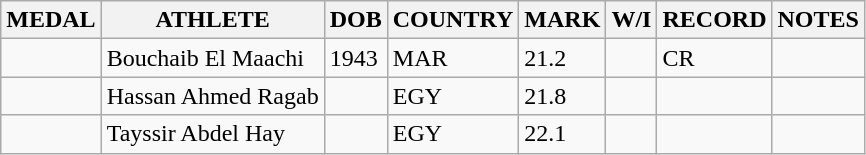<table class="wikitable">
<tr>
<th>MEDAL</th>
<th>ATHLETE</th>
<th>DOB</th>
<th>COUNTRY</th>
<th>MARK</th>
<th>W/I</th>
<th>RECORD</th>
<th>NOTES</th>
</tr>
<tr>
<td></td>
<td>Bouchaib El Maachi</td>
<td>1943</td>
<td>MAR</td>
<td>21.2</td>
<td></td>
<td>CR</td>
<td></td>
</tr>
<tr>
<td></td>
<td>Hassan Ahmed Ragab</td>
<td></td>
<td>EGY</td>
<td>21.8</td>
<td></td>
<td></td>
<td></td>
</tr>
<tr>
<td></td>
<td>Tayssir Abdel Hay</td>
<td></td>
<td>EGY</td>
<td>22.1</td>
<td></td>
<td></td>
<td></td>
</tr>
</table>
